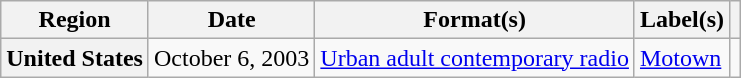<table class="wikitable plainrowheaders">
<tr>
<th scope="col">Region</th>
<th scope="col">Date</th>
<th scope="col">Format(s)</th>
<th scope="col">Label(s)</th>
<th scope="col"></th>
</tr>
<tr>
<th scope="row">United States</th>
<td>October 6, 2003</td>
<td><a href='#'>Urban adult contemporary radio</a></td>
<td><a href='#'>Motown</a></td>
<td></td>
</tr>
</table>
